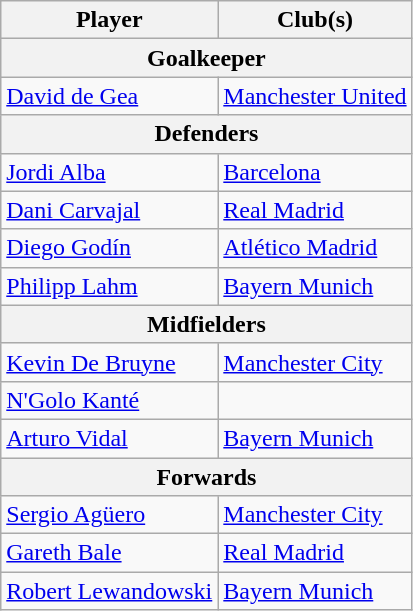<table class="wikitable mw-collapsible mw-collapsed">
<tr>
<th>Player</th>
<th>Club(s)</th>
</tr>
<tr>
<th colspan="2">Goalkeeper</th>
</tr>
<tr>
<td> <a href='#'>David de Gea</a></td>
<td> <a href='#'>Manchester United</a></td>
</tr>
<tr>
<th colspan="2">Defenders</th>
</tr>
<tr>
<td> <a href='#'>Jordi Alba</a></td>
<td> <a href='#'>Barcelona</a></td>
</tr>
<tr>
<td> <a href='#'>Dani Carvajal</a></td>
<td> <a href='#'>Real Madrid</a></td>
</tr>
<tr>
<td> <a href='#'>Diego Godín</a></td>
<td> <a href='#'>Atlético Madrid</a></td>
</tr>
<tr>
<td> <a href='#'>Philipp Lahm</a></td>
<td> <a href='#'>Bayern Munich</a></td>
</tr>
<tr>
<th colspan="2">Midfielders</th>
</tr>
<tr>
<td> <a href='#'>Kevin De Bruyne</a></td>
<td> <a href='#'>Manchester City</a></td>
</tr>
<tr>
<td> <a href='#'>N'Golo Kanté</a></td>
<td></td>
</tr>
<tr>
<td> <a href='#'>Arturo Vidal</a></td>
<td> <a href='#'>Bayern Munich</a></td>
</tr>
<tr>
<th colspan="2">Forwards</th>
</tr>
<tr>
<td> <a href='#'>Sergio Agüero</a></td>
<td> <a href='#'>Manchester City</a></td>
</tr>
<tr>
<td> <a href='#'>Gareth Bale</a></td>
<td> <a href='#'>Real Madrid</a></td>
</tr>
<tr>
<td> <a href='#'>Robert Lewandowski</a></td>
<td> <a href='#'>Bayern Munich</a></td>
</tr>
</table>
